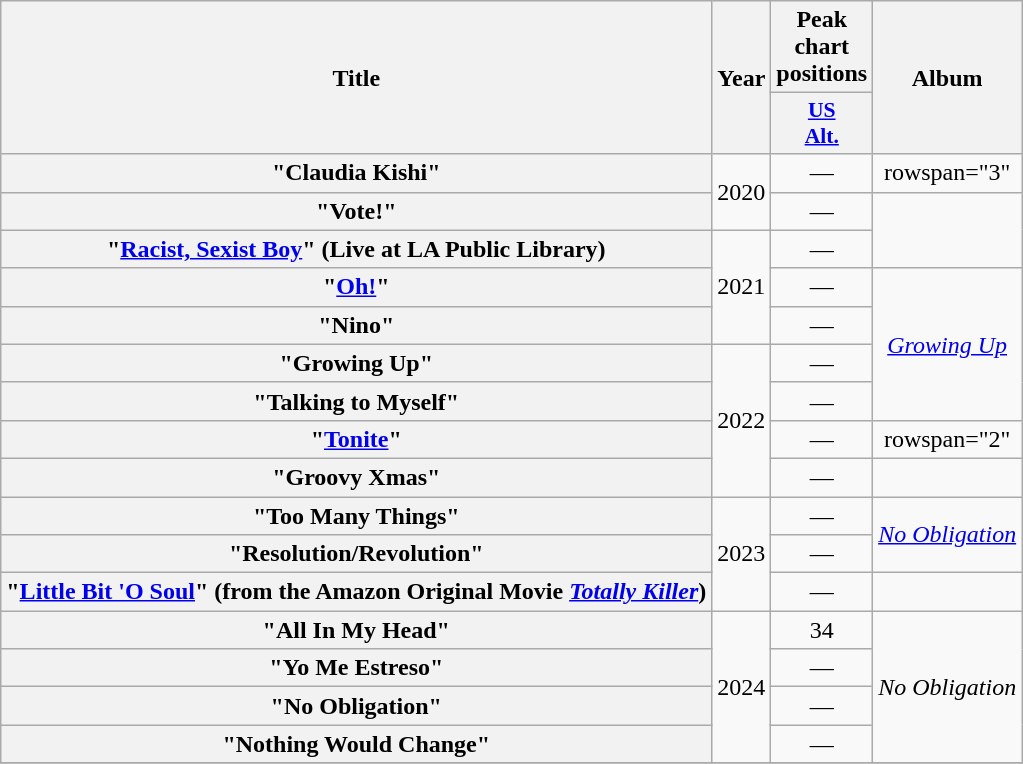<table class="wikitable plainrowheaders" style="text-align:center;">
<tr>
<th scope="col" rowspan="2">Title</th>
<th scope="col" rowspan="2">Year</th>
<th scope="col" colspan="1">Peak chart positions</th>
<th scope="col" rowspan="2">Album</th>
</tr>
<tr>
<th scope="col" style="width:3em;font-size:90%;"><a href='#'>US<br>Alt.</a></th>
</tr>
<tr>
<th scope="row">"Claudia Kishi"</th>
<td rowspan="2">2020</td>
<td>—</td>
<td>rowspan="3" </td>
</tr>
<tr>
<th scope="row">"Vote!"</th>
<td>—</td>
</tr>
<tr>
<th scope="row">"<a href='#'>Racist, Sexist Boy</a>" (Live at LA Public Library)</th>
<td rowspan="3">2021</td>
<td>—</td>
</tr>
<tr>
<th scope="row">"<a href='#'>Oh!</a>"</th>
<td>—</td>
<td rowspan="4"><em><a href='#'>Growing Up</a></em></td>
</tr>
<tr>
<th scope="row">"Nino"</th>
<td>—</td>
</tr>
<tr>
<th scope="row">"Growing Up"</th>
<td rowspan="4">2022</td>
<td>—</td>
</tr>
<tr>
<th scope="row">"Talking to Myself"</th>
<td>—</td>
</tr>
<tr>
<th scope="row">"<a href='#'>Tonite</a>"</th>
<td>—</td>
<td>rowspan="2" </td>
</tr>
<tr>
<th scope="row">"Groovy Xmas"</th>
<td>—</td>
</tr>
<tr>
<th scope="row">"Too Many Things"</th>
<td rowspan="3">2023</td>
<td>—</td>
<td rowspan="2"><em><a href='#'>No Obligation</a></em></td>
</tr>
<tr>
<th scope="row">"Resolution/Revolution"</th>
<td>—</td>
</tr>
<tr>
<th scope="row">"<a href='#'>Little Bit 'O Soul</a>" (from the Amazon Original Movie <em><a href='#'>Totally Killer</a></em>)</th>
<td>—</td>
<td></td>
</tr>
<tr>
<th scope="row">"All In My Head"</th>
<td rowspan="4">2024</td>
<td>34</td>
<td rowspan="4"><em>No Obligation</em></td>
</tr>
<tr>
<th scope="row">"Yo Me Estreso"</th>
<td>—</td>
</tr>
<tr>
<th scope="row">"No Obligation"</th>
<td>—</td>
</tr>
<tr>
<th scope="row">"Nothing Would Change"</th>
<td>—</td>
</tr>
<tr>
</tr>
</table>
